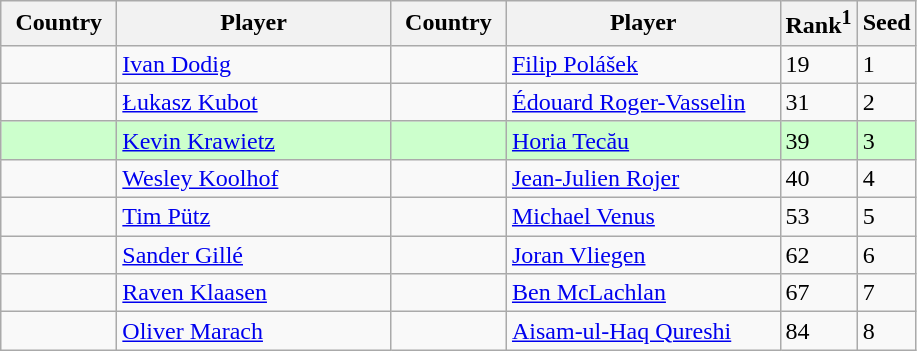<table class="sortable wikitable">
<tr>
<th width="70">Country</th>
<th width="175">Player</th>
<th width="70">Country</th>
<th width="175">Player</th>
<th>Rank<sup>1</sup></th>
<th>Seed</th>
</tr>
<tr>
<td></td>
<td><a href='#'>Ivan Dodig</a></td>
<td></td>
<td><a href='#'>Filip Polášek</a></td>
<td>19</td>
<td>1</td>
</tr>
<tr>
<td></td>
<td><a href='#'>Łukasz Kubot</a></td>
<td></td>
<td><a href='#'>Édouard Roger-Vasselin</a></td>
<td>31</td>
<td>2</td>
</tr>
<tr bgcolor=#cfc>
<td></td>
<td><a href='#'>Kevin Krawietz</a></td>
<td></td>
<td><a href='#'>Horia Tecău</a></td>
<td>39</td>
<td>3</td>
</tr>
<tr>
<td></td>
<td><a href='#'>Wesley Koolhof</a></td>
<td></td>
<td><a href='#'>Jean-Julien Rojer</a></td>
<td>40</td>
<td>4</td>
</tr>
<tr>
<td></td>
<td><a href='#'>Tim Pütz</a></td>
<td></td>
<td><a href='#'>Michael Venus</a></td>
<td>53</td>
<td>5</td>
</tr>
<tr>
<td></td>
<td><a href='#'>Sander Gillé</a></td>
<td></td>
<td><a href='#'>Joran Vliegen</a></td>
<td>62</td>
<td>6</td>
</tr>
<tr>
<td></td>
<td><a href='#'>Raven Klaasen</a></td>
<td></td>
<td><a href='#'>Ben McLachlan</a></td>
<td>67</td>
<td>7</td>
</tr>
<tr>
<td></td>
<td><a href='#'>Oliver Marach</a></td>
<td></td>
<td><a href='#'>Aisam-ul-Haq Qureshi</a></td>
<td>84</td>
<td>8</td>
</tr>
</table>
